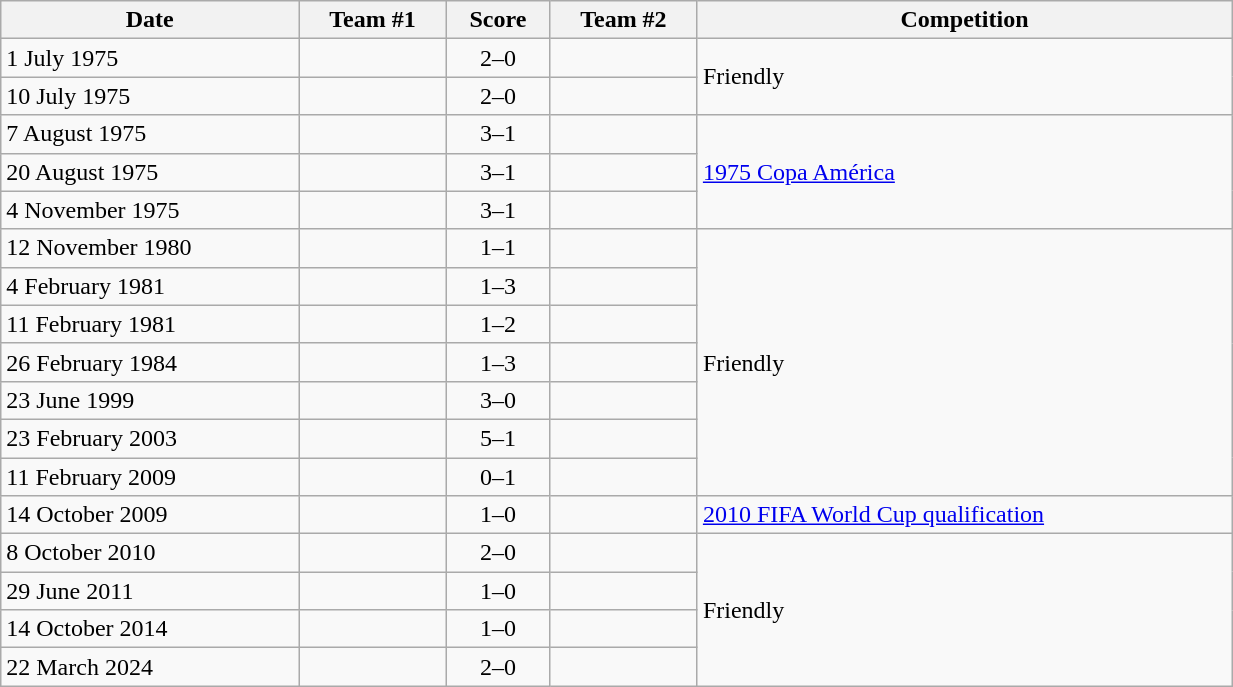<table class="wikitable" width="65%">
<tr>
<th>Date</th>
<th>Team #1</th>
<th>Score</th>
<th>Team #2</th>
<th>Competition</th>
</tr>
<tr>
<td>1 July 1975</td>
<td align="right"></td>
<td align="center">2–0</td>
<td></td>
<td rowspan="2">Friendly</td>
</tr>
<tr>
<td>10 July 1975</td>
<td align="right"></td>
<td align="center">2–0</td>
<td></td>
</tr>
<tr>
<td>7 August 1975</td>
<td align="right"></td>
<td align="center">3–1</td>
<td></td>
<td rowspan="3"><a href='#'>1975 Copa América</a></td>
</tr>
<tr>
<td>20 August 1975</td>
<td align="right"></td>
<td align="center">3–1</td>
<td></td>
</tr>
<tr>
<td>4 November 1975</td>
<td align="right"></td>
<td align="center">3–1</td>
<td></td>
</tr>
<tr>
<td>12 November 1980</td>
<td align="right"></td>
<td align="center">1–1</td>
<td></td>
<td rowspan="7">Friendly</td>
</tr>
<tr>
<td>4 February 1981</td>
<td align="right"></td>
<td align="center">1–3</td>
<td></td>
</tr>
<tr>
<td>11 February 1981</td>
<td align="right"></td>
<td align="center">1–2</td>
<td></td>
</tr>
<tr>
<td>26 February 1984</td>
<td align="right"></td>
<td align="center">1–3</td>
<td></td>
</tr>
<tr>
<td>23 June 1999</td>
<td align="right"></td>
<td align="center">3–0</td>
<td></td>
</tr>
<tr>
<td>23 February 2003</td>
<td align="right"></td>
<td align="center">5–1</td>
<td></td>
</tr>
<tr>
<td>11 February 2009</td>
<td align="right"></td>
<td align="center">0–1</td>
<td></td>
</tr>
<tr>
<td>14 October 2009</td>
<td align="right"></td>
<td align="center">1–0</td>
<td></td>
<td><a href='#'>2010 FIFA World Cup qualification</a></td>
</tr>
<tr>
<td>8 October 2010</td>
<td align="right"></td>
<td align="center">2–0</td>
<td></td>
<td rowspan="4">Friendly</td>
</tr>
<tr>
<td>29 June 2011</td>
<td align="right"></td>
<td align="center">1–0</td>
<td></td>
</tr>
<tr>
<td>14 October 2014</td>
<td align="right"></td>
<td align="center">1–0</td>
<td></td>
</tr>
<tr>
<td>22 March 2024</td>
<td align="right"></td>
<td align="center">2–0</td>
<td></td>
</tr>
</table>
